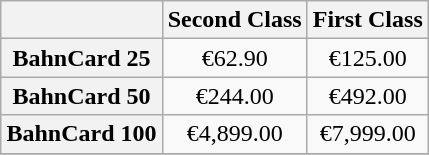<table class="wikitable" style="text-align:center; margin: 20px" align="right">
<tr>
<th></th>
<th>Second Class</th>
<th>First Class</th>
</tr>
<tr>
<th>BahnCard 25</th>
<td>€62.90</td>
<td>€125.00</td>
</tr>
<tr>
<th>BahnCard 50</th>
<td>€244.00</td>
<td>€492.00</td>
</tr>
<tr>
<th>BahnCard 100</th>
<td>€4,899.00</td>
<td>€7,999.00</td>
</tr>
<tr>
</tr>
</table>
